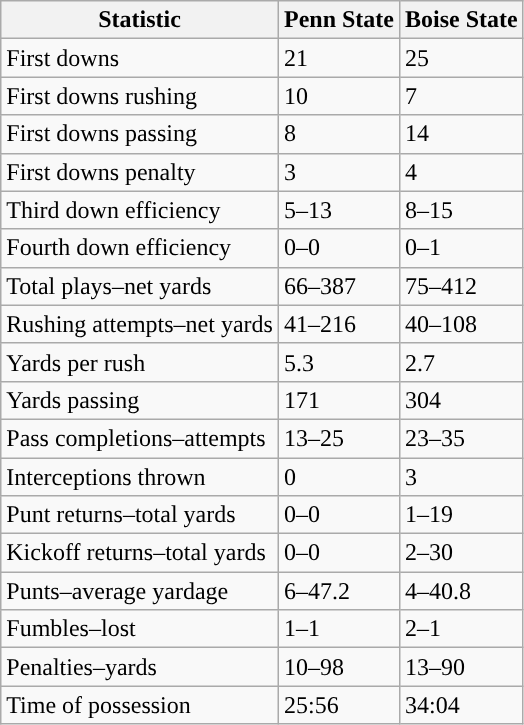<table class="wikitable">
<tr>
<th>Statistic</th>
<th><strong>Penn State</strong></th>
<th><strong>Boise State</strong></th>
</tr>
<tr>
<td>First downs</td>
<td>21</td>
<td>25</td>
</tr>
<tr>
<td>First downs rushing</td>
<td>10</td>
<td>7</td>
</tr>
<tr>
<td>First downs passing</td>
<td>8</td>
<td>14</td>
</tr>
<tr>
<td>First downs penalty</td>
<td>3</td>
<td>4</td>
</tr>
<tr>
<td>Third down efficiency</td>
<td>5–13</td>
<td>8–15</td>
</tr>
<tr>
<td>Fourth down efficiency</td>
<td>0–0</td>
<td>0–1</td>
</tr>
<tr>
<td>Total plays–net yards</td>
<td>66–387</td>
<td>75–412</td>
</tr>
<tr>
<td>Rushing attempts–net yards</td>
<td>41–216</td>
<td>40–108</td>
</tr>
<tr>
<td>Yards per rush</td>
<td>5.3</td>
<td>2.7</td>
</tr>
<tr>
<td>Yards passing</td>
<td>171</td>
<td>304</td>
</tr>
<tr>
<td>Pass completions–attempts</td>
<td>13–25</td>
<td>23–35</td>
</tr>
<tr>
<td>Interceptions thrown</td>
<td>0</td>
<td>3</td>
</tr>
<tr>
<td>Punt returns–total yards</td>
<td>0–0</td>
<td>1–19</td>
</tr>
<tr>
<td>Kickoff returns–total yards</td>
<td>0–0</td>
<td>2–30</td>
</tr>
<tr>
<td>Punts–average yardage</td>
<td>6–47.2</td>
<td>4–40.8</td>
</tr>
<tr>
<td>Fumbles–lost</td>
<td>1–1</td>
<td>2–1</td>
</tr>
<tr>
<td>Penalties–yards</td>
<td>10–98</td>
<td>13–90</td>
</tr>
<tr>
<td>Time of possession</td>
<td>25:56</td>
<td>34:04</td>
</tr>
</table>
